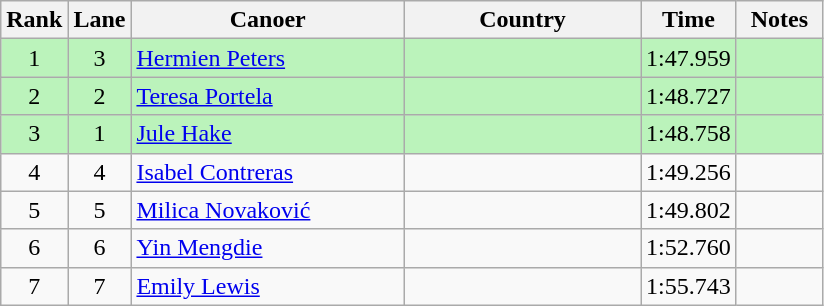<table class="wikitable" style="text-align:center;">
<tr>
<th width=30>Rank</th>
<th width=30>Lane</th>
<th width=175>Canoer</th>
<th width=150>Country</th>
<th width=30>Time</th>
<th width=50>Notes</th>
</tr>
<tr bgcolor="#bbf3bb">
<td>1</td>
<td>3</td>
<td align=left><a href='#'>Hermien Peters</a></td>
<td align=left></td>
<td>1:47.959</td>
<td></td>
</tr>
<tr bgcolor="#bbf3bb">
<td>2</td>
<td>2</td>
<td align=left><a href='#'>Teresa Portela</a></td>
<td align=left></td>
<td>1:48.727</td>
<td></td>
</tr>
<tr bgcolor="#bbf3bb">
<td>3</td>
<td>1</td>
<td align=left><a href='#'>Jule Hake</a></td>
<td align=left></td>
<td>1:48.758</td>
<td></td>
</tr>
<tr>
<td>4</td>
<td>4</td>
<td align=left><a href='#'>Isabel Contreras</a></td>
<td align=left></td>
<td>1:49.256</td>
<td></td>
</tr>
<tr>
<td>5</td>
<td>5</td>
<td align=left><a href='#'>Milica Novaković</a></td>
<td align=left></td>
<td>1:49.802</td>
<td></td>
</tr>
<tr>
<td>6</td>
<td>6</td>
<td align=left><a href='#'>Yin Mengdie</a></td>
<td align=left></td>
<td>1:52.760</td>
<td></td>
</tr>
<tr>
<td>7</td>
<td>7</td>
<td align=left><a href='#'>Emily Lewis</a></td>
<td align=left></td>
<td>1:55.743</td>
<td></td>
</tr>
</table>
